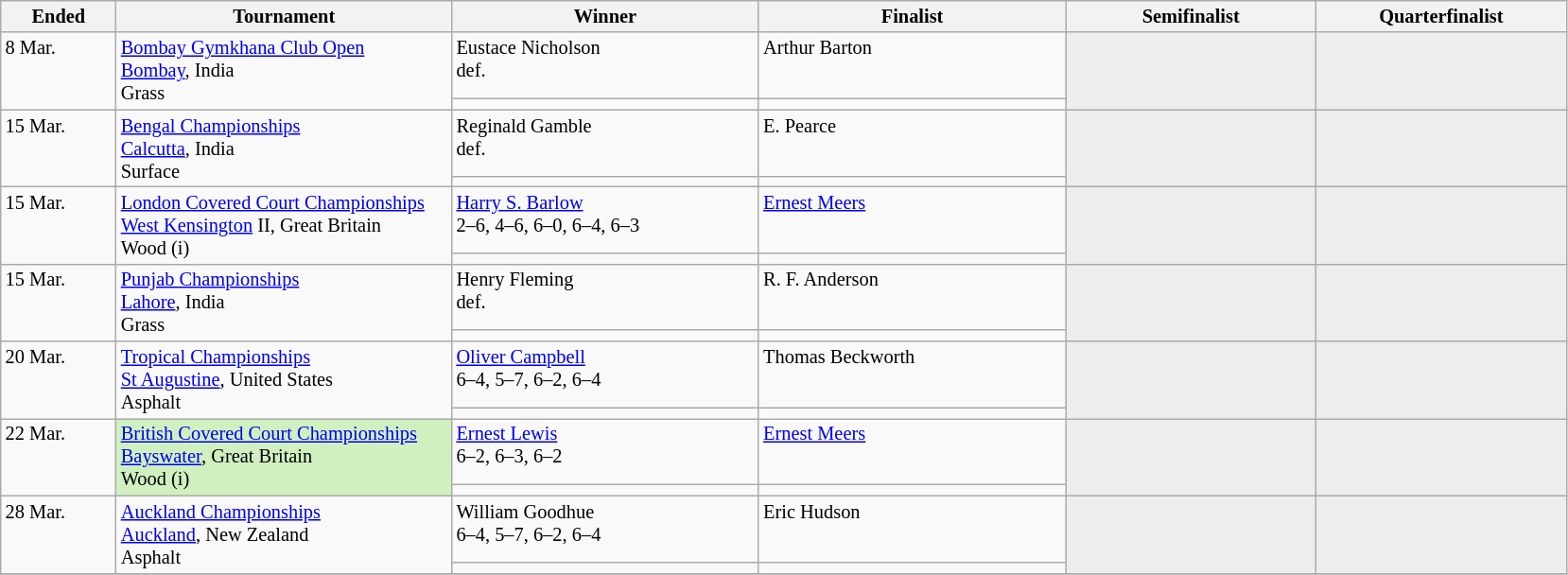<table class="wikitable" style="font-size:85%;">
<tr>
<th width="75">Ended</th>
<th width="230">Tournament</th>
<th width="210">Winner</th>
<th width="210">Finalist</th>
<th width="170">Semifinalist</th>
<th width="170">Quarterfinalist</th>
</tr>
<tr valign=top>
<td rowspan=2>8 Mar.</td>
<td rowspan=2><a href='#'>Bombay Gymkhana Club Open</a><br><a href='#'>Bombay</a>, India<br>Grass</td>
<td> Eustace Nicholson <br>def.</td>
<td> Arthur Barton</td>
<td style="background:#ededed;" rowspan=2></td>
<td style="background:#ededed;" rowspan=2></td>
</tr>
<tr valign=top>
<td></td>
<td></td>
</tr>
<tr valign=top>
<td rowspan=2>15 Mar.</td>
<td rowspan="2"><a href='#'>Bengal Championships</a><br><a href='#'>Calcutta</a>, India<br>Surface</td>
<td>  Reginald Gamble <br>def.</td>
<td> E. Pearce</td>
<td style="background:#ededed;" rowspan=2></td>
<td style="background:#ededed;" rowspan=2></td>
</tr>
<tr valign=top>
<td></td>
<td></td>
</tr>
<tr valign=top>
<td rowspan=2>15 Mar.</td>
<td rowspan=2><a href='#'>London Covered Court Championships</a><br><a href='#'>West Kensington</a> II, Great Britain<br>Wood (i)</td>
<td> <a href='#'>Harry S. Barlow</a> <br>2–6, 4–6, 6–0, 6–4, 6–3</td>
<td> <a href='#'>Ernest Meers</a></td>
<td style="background:#ededed;" rowspan=2></td>
<td style="background:#ededed;" rowspan=2></td>
</tr>
<tr valign=top>
<td></td>
<td></td>
</tr>
<tr valign=top>
<td rowspan=2>15 Mar.</td>
<td rowspan="2"><a href='#'>Punjab Championships</a><br><a href='#'>Lahore</a>, India<br>Grass</td>
<td> Henry Fleming <br>def.</td>
<td> R. F. Anderson</td>
<td style="background:#ededed;" rowspan=2></td>
<td style="background:#ededed;" rowspan=2></td>
</tr>
<tr valign=top>
<td></td>
<td></td>
</tr>
<tr valign=top>
<td rowspan=2>20 Mar.</td>
<td rowspan="2"><a href='#'>Tropical Championships</a><br><a href='#'>St Augustine</a>, United States<br>Asphalt</td>
<td> <a href='#'>Oliver Campbell</a><br>6–4, 5–7, 6–2, 6–4</td>
<td> Thomas Beckworth</td>
<td style="background:#ededed;" rowspan=2></td>
<td style="background:#ededed;" rowspan=2></td>
</tr>
<tr valign=top>
<td></td>
<td></td>
</tr>
<tr valign=top>
<td rowspan=2>22 Mar.</td>
<td rowspan="2" style="background:#d0f0c0"><a href='#'>British Covered Court Championships</a><br><a href='#'>Bayswater</a>, Great Britain<br>Wood (i)</td>
<td> <a href='#'>Ernest Lewis</a><br>6–2, 6–3, 6–2</td>
<td>  <a href='#'>Ernest Meers</a></td>
<td style="background:#ededed;" rowspan=2></td>
<td style="background:#ededed;" rowspan=2></td>
</tr>
<tr valign=top>
<td></td>
<td></td>
</tr>
<tr valign=top>
<td rowspan=2>28 Mar.</td>
<td rowspan=2><a href='#'>Auckland Championships</a><br><a href='#'>Auckland</a>, New Zealand<br>Asphalt</td>
<td> William Goodhue<br>6–4, 5–7, 6–2, 6–4</td>
<td> Eric Hudson</td>
<td style="background:#ededed;" rowspan=2></td>
<td style="background:#ededed;" rowspan=2></td>
</tr>
<tr valign=top>
<td></td>
<td></td>
</tr>
<tr valign=top>
</tr>
</table>
